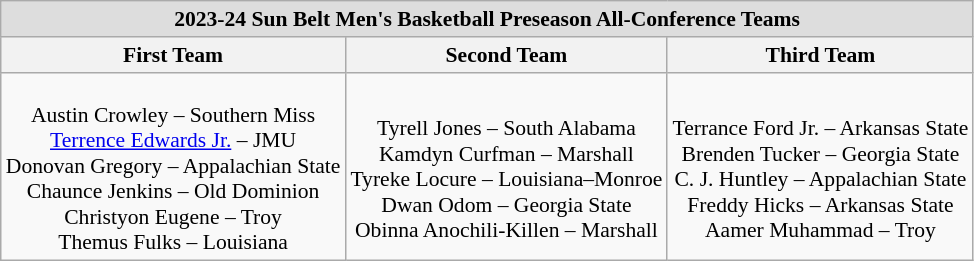<table class="wikitable" style="white-space:nowrap; text-align:center; font-size:90%;">
<tr>
<td colspan="7" style="background:#ddd;"><strong>2023-24 Sun Belt Men's Basketball Preseason All-Conference Teams</strong></td>
</tr>
<tr>
<th>First Team</th>
<th>Second Team</th>
<th>Third Team</th>
</tr>
<tr>
<td><br>Austin Crowley – Southern Miss<br>
<a href='#'>Terrence Edwards Jr.</a> – JMU<br>
Donovan Gregory – Appalachian State<br>
Chaunce Jenkins – Old Dominion<br>
Christyon Eugene – Troy<br>
Themus Fulks – Louisiana<br></td>
<td><br>Tyrell Jones – South Alabama<br>
Kamdyn Curfman – Marshall<br>
Tyreke Locure – Louisiana–Monroe<br>
Dwan Odom – Georgia State<br>
Obinna Anochili-Killen – Marshall<br></td>
<td><br>Terrance Ford Jr. – Arkansas State<br>
Brenden Tucker – Georgia State<br>
C. J. Huntley – Appalachian State<br>
Freddy Hicks – Arkansas State<br>
Aamer Muhammad – Troy</td>
</tr>
</table>
